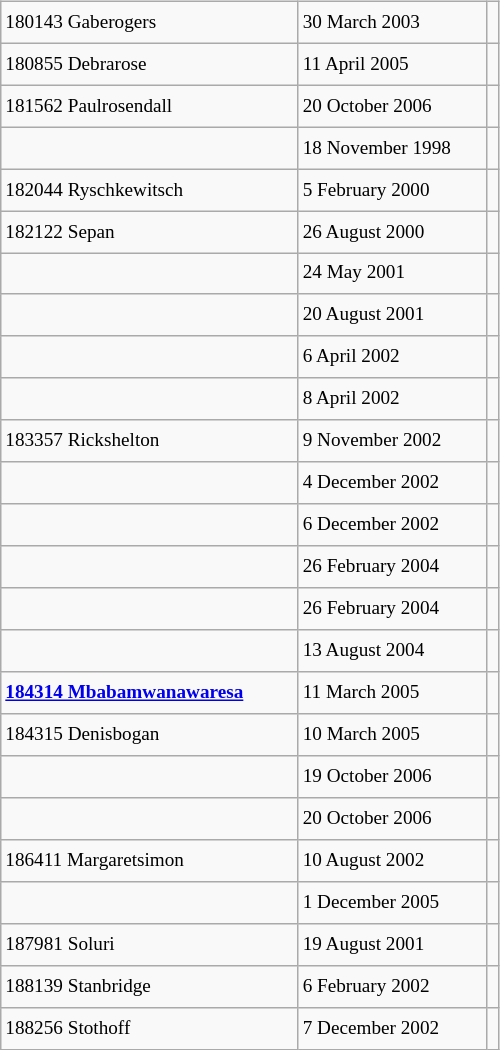<table class="wikitable" style="font-size: 80%; float: left; width: 26em; margin-right: 1em; height: 700px">
<tr>
<td>180143 Gaberogers</td>
<td>30 March 2003</td>
<td></td>
</tr>
<tr>
<td>180855 Debrarose</td>
<td>11 April 2005</td>
<td></td>
</tr>
<tr>
<td>181562 Paulrosendall</td>
<td>20 October 2006</td>
<td></td>
</tr>
<tr>
<td></td>
<td>18 November 1998</td>
<td></td>
</tr>
<tr>
<td>182044 Ryschkewitsch</td>
<td>5 February 2000</td>
<td></td>
</tr>
<tr>
<td>182122 Sepan</td>
<td>26 August 2000</td>
<td></td>
</tr>
<tr>
<td><strong></strong></td>
<td>24 May 2001</td>
<td></td>
</tr>
<tr>
<td></td>
<td>20 August 2001</td>
<td></td>
</tr>
<tr>
<td></td>
<td>6 April 2002</td>
<td></td>
</tr>
<tr>
<td></td>
<td>8 April 2002</td>
<td></td>
</tr>
<tr>
<td>183357 Rickshelton</td>
<td>9 November 2002</td>
<td></td>
</tr>
<tr>
<td></td>
<td>4 December 2002</td>
<td></td>
</tr>
<tr>
<td></td>
<td>6 December 2002</td>
<td></td>
</tr>
<tr>
<td></td>
<td>26 February 2004</td>
<td></td>
</tr>
<tr>
<td></td>
<td>26 February 2004</td>
<td></td>
</tr>
<tr>
<td><strong></strong></td>
<td>13 August 2004</td>
<td></td>
</tr>
<tr>
<td><strong><a href='#'>184314 Mbabamwanawaresa</a></strong></td>
<td>11 March 2005</td>
<td></td>
</tr>
<tr>
<td>184315 Denisbogan</td>
<td>10 March 2005</td>
<td></td>
</tr>
<tr>
<td></td>
<td>19 October 2006</td>
<td></td>
</tr>
<tr>
<td></td>
<td>20 October 2006</td>
<td></td>
</tr>
<tr>
<td>186411 Margaretsimon</td>
<td>10 August 2002</td>
<td></td>
</tr>
<tr>
<td></td>
<td>1 December 2005</td>
<td></td>
</tr>
<tr>
<td>187981 Soluri</td>
<td>19 August 2001</td>
<td></td>
</tr>
<tr>
<td>188139 Stanbridge</td>
<td>6 February 2002</td>
<td></td>
</tr>
<tr>
<td>188256 Stothoff</td>
<td>7 December 2002</td>
<td></td>
</tr>
</table>
